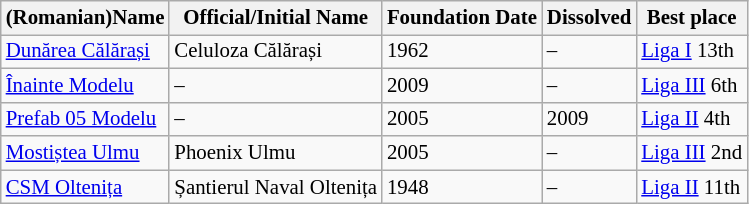<table class="wikitable sortable mw-collapsible" style=" font-size: 87%;">
<tr>
<th>(Romanian)Name</th>
<th>Official/Initial Name</th>
<th>Foundation Date</th>
<th>Dissolved</th>
<th>Best place</th>
</tr>
<tr>
<td><a href='#'>Dunărea Călărași</a></td>
<td>Celuloza Călărași</td>
<td>1962</td>
<td>–</td>
<td><a href='#'>Liga I</a> 13th</td>
</tr>
<tr>
<td><a href='#'>Înainte Modelu</a></td>
<td>–</td>
<td>2009</td>
<td>–</td>
<td><a href='#'>Liga III</a> 6th</td>
</tr>
<tr>
<td><a href='#'>Prefab 05 Modelu</a></td>
<td>–</td>
<td>2005</td>
<td>2009</td>
<td><a href='#'>Liga II</a> 4th</td>
</tr>
<tr>
<td><a href='#'>Mostiștea Ulmu</a></td>
<td>Phoenix Ulmu</td>
<td>2005</td>
<td>–</td>
<td><a href='#'>Liga III</a> 2nd</td>
</tr>
<tr>
<td><a href='#'>CSM Oltenița</a></td>
<td>Șantierul Naval Oltenița</td>
<td>1948</td>
<td>–</td>
<td><a href='#'>Liga II</a> 11th</td>
</tr>
</table>
